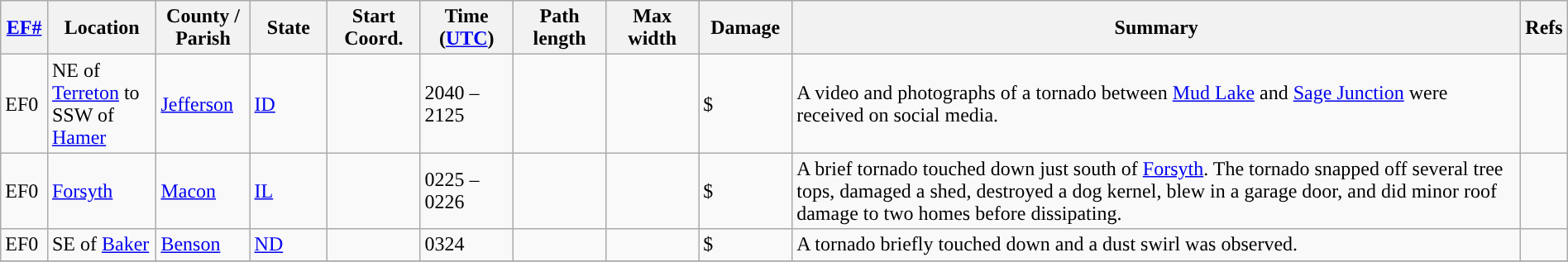<table class="wikitable sortable" style="width:100%;">
<tr>
<th scope="col" width="3%" align="center"><a href='#'>EF#</a></th>
<th scope="col" width="7%" align="center" class="unsortable">Location</th>
<th scope="col" width="6%" align="center" class="unsortable">County / Parish</th>
<th scope="col" width="5%" align="center">State</th>
<th scope="col" width="6%" align="center">Start Coord.</th>
<th scope="col" width="6%" align="center">Time (<a href='#'>UTC</a>)</th>
<th scope="col" width="6%" align="center">Path length</th>
<th scope="col" width="6%" align="center">Max width</th>
<th scope="col" width="6%" align="center">Damage</th>
<th scope="col" width="48%" class="unsortable" align="center">Summary</th>
<th scope="col" width="48%" class="unsortable" align="center">Refs</th>
</tr>
<tr>
<td>EF0</td>
<td>NE of <a href='#'>Terreton</a> to SSW of <a href='#'>Hamer</a></td>
<td><a href='#'>Jefferson</a></td>
<td><a href='#'>ID</a></td>
<td></td>
<td>2040 – 2125</td>
<td></td>
<td></td>
<td>$</td>
<td>A video and photographs of a tornado between <a href='#'>Mud Lake</a> and <a href='#'>Sage Junction</a> were received on social media.</td>
<td></td>
</tr>
<tr>
<td>EF0</td>
<td><a href='#'>Forsyth</a></td>
<td><a href='#'>Macon</a></td>
<td><a href='#'>IL</a></td>
<td></td>
<td>0225 – 0226</td>
<td></td>
<td></td>
<td>$</td>
<td>A brief tornado touched down just south of <a href='#'>Forsyth</a>. The tornado snapped off several tree tops, damaged a shed, destroyed a dog kernel, blew in a garage door, and did minor roof damage to two homes before dissipating.</td>
<td></td>
</tr>
<tr>
<td>EF0</td>
<td>SE of <a href='#'>Baker</a></td>
<td><a href='#'>Benson</a></td>
<td><a href='#'>ND</a></td>
<td></td>
<td>0324</td>
<td></td>
<td></td>
<td>$</td>
<td>A tornado briefly touched down and a dust swirl was observed.</td>
<td></td>
</tr>
<tr>
</tr>
</table>
